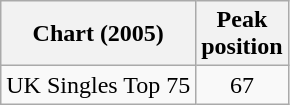<table class="wikitable">
<tr>
<th>Chart (2005)</th>
<th>Peak<br>position</th>
</tr>
<tr>
<td>UK Singles Top 75</td>
<td align="center">67</td>
</tr>
</table>
